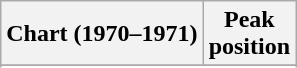<table class="wikitable sortable plainrowheaders">
<tr>
<th>Chart (1970–1971)</th>
<th>Peak<br>position</th>
</tr>
<tr>
</tr>
<tr>
</tr>
</table>
